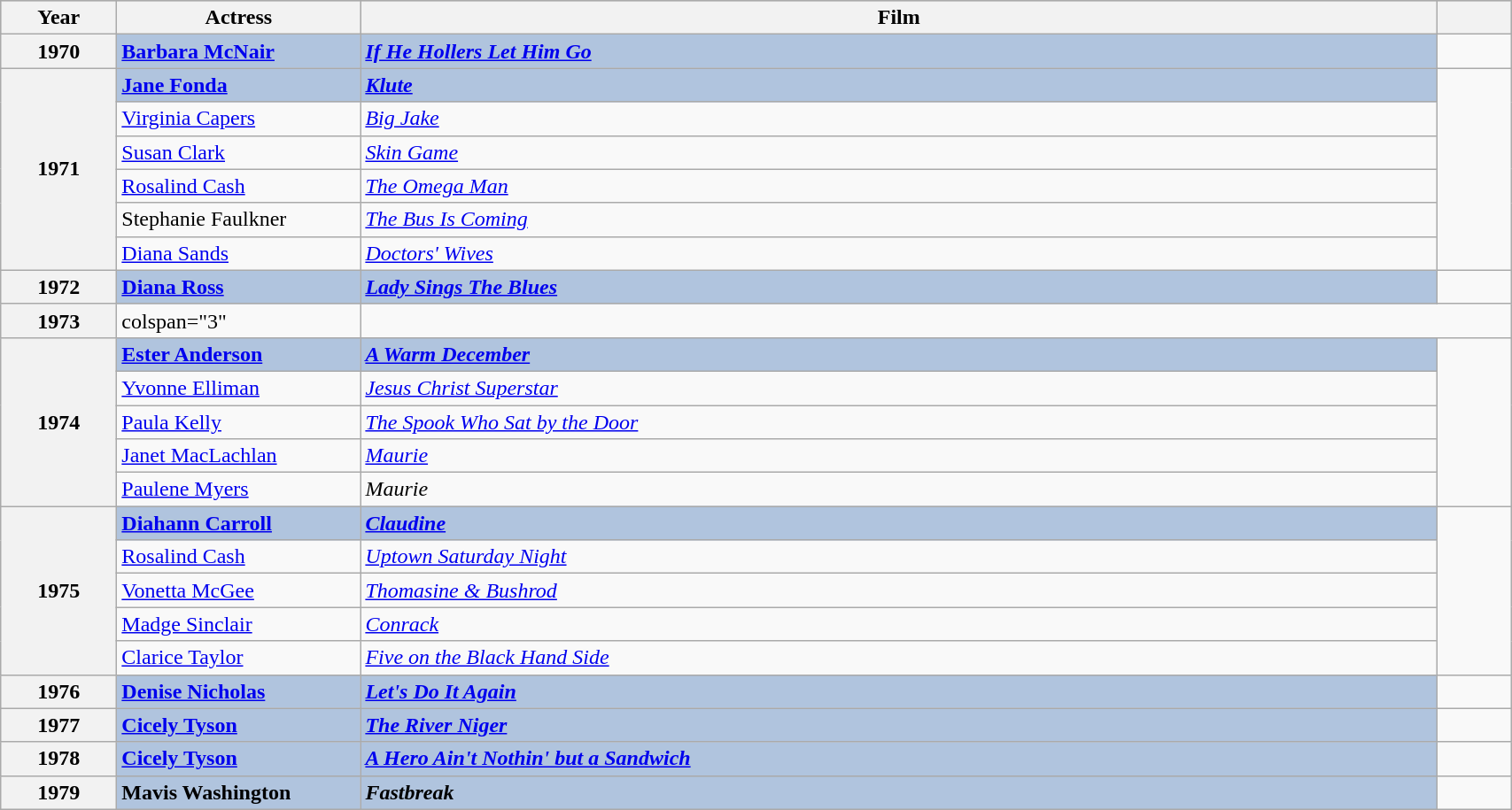<table class="wikitable" style="width:90%;">
<tr style="background:#bebebe;">
<th scope="col" style="width:5em;">Year</th>
<th scope="col" style="width:11em;">Actress</th>
<th scope="col">Film</th>
<th scope="col" style="width:3em;"></th>
</tr>
<tr>
<th scope="row">1970</th>
<td style="background:#B0C4DE; font-weight:bold;"><a href='#'>Barbara McNair</a></td>
<td style="background:#B0C4DE; font-weight:bold;"><em><a href='#'>If He Hollers Let Him Go</a></em></td>
<td style="text-align:center;"></td>
</tr>
<tr>
<th scope="row" rowspan="6">1971</th>
<td style="background:#B0C4DE; font-weight:bold;"><a href='#'>Jane Fonda</a></td>
<td style="background:#B0C4DE; font-weight:bold;"><em><a href='#'>Klute</a> </em></td>
<td rowspan="6" style="text-align:center;"></td>
</tr>
<tr>
<td><a href='#'>Virginia Capers</a></td>
<td><em><a href='#'>Big Jake</a></em></td>
</tr>
<tr>
<td><a href='#'>Susan Clark</a></td>
<td><em><a href='#'>Skin Game</a></em></td>
</tr>
<tr>
<td><a href='#'>Rosalind Cash</a></td>
<td><em><a href='#'>The Omega Man</a></em></td>
</tr>
<tr>
<td>Stephanie Faulkner</td>
<td><em><a href='#'>The Bus Is Coming</a></em></td>
</tr>
<tr>
<td><a href='#'>Diana Sands</a></td>
<td><em><a href='#'>Doctors' Wives</a></em></td>
</tr>
<tr>
<th scope="row">1972</th>
<td style="background:#B0C4DE; font-weight:bold;"><a href='#'>Diana Ross</a></td>
<td style="background:#B0C4DE; font-weight:bold;"><em><a href='#'>Lady Sings The Blues</a></em></td>
<td style="text-align:center;"></td>
</tr>
<tr>
<th scope="row">1973</th>
<td>colspan="3" </td>
</tr>
<tr>
<th scope="row" rowspan="5">1974</th>
<td style="background:#B0C4DE; font-weight:bold;"><a href='#'>Ester Anderson</a></td>
<td style="background:#B0C4DE; font-weight:bold;"><em><a href='#'>A Warm December</a></em></td>
<td rowspan="5" style="text-align:center;"></td>
</tr>
<tr>
<td><a href='#'>Yvonne Elliman</a></td>
<td><em><a href='#'>Jesus Christ Superstar</a></em></td>
</tr>
<tr>
<td><a href='#'>Paula Kelly</a></td>
<td><em><a href='#'>The Spook Who Sat by the Door</a></em></td>
</tr>
<tr>
<td><a href='#'>Janet MacLachlan</a></td>
<td><em><a href='#'>Maurie</a></em></td>
</tr>
<tr>
<td><a href='#'>Paulene Myers</a></td>
<td><em>Maurie</em></td>
</tr>
<tr>
<th scope="row" rowspan="5">1975</th>
<td style="background:#B0C4DE; font-weight:bold;"><a href='#'>Diahann Carroll</a></td>
<td style="background:#B0C4DE; font-weight:bold;"><em><a href='#'>Claudine</a></em></td>
<td rowspan="5" style="text-align:center;"></td>
</tr>
<tr>
<td><a href='#'>Rosalind Cash</a></td>
<td><em><a href='#'>Uptown Saturday Night</a></em></td>
</tr>
<tr>
<td><a href='#'>Vonetta McGee</a></td>
<td><em><a href='#'>Thomasine & Bushrod</a></em></td>
</tr>
<tr>
<td><a href='#'>Madge Sinclair</a></td>
<td><em><a href='#'>Conrack</a></em></td>
</tr>
<tr>
<td><a href='#'>Clarice Taylor</a></td>
<td><em><a href='#'>Five on the Black Hand Side</a></em></td>
</tr>
<tr>
<th scope="row">1976</th>
<td style="background:#B0C4DE; font-weight:bold;"><a href='#'>Denise Nicholas</a></td>
<td style="background:#B0C4DE; font-weight:bold;"><em><a href='#'>Let's Do It Again</a></em></td>
<td style="text-align:center;"></td>
</tr>
<tr>
<th scope="row">1977</th>
<td style="background:#B0C4DE; font-weight:bold;"><a href='#'>Cicely Tyson</a></td>
<td style="background:#B0C4DE; font-weight:bold;"><em><a href='#'>The River Niger</a></em></td>
<td style="text-align:center;"></td>
</tr>
<tr>
<th scope="row">1978</th>
<td style="background:#B0C4DE; font-weight:bold;"><a href='#'>Cicely Tyson</a></td>
<td style="background:#B0C4DE; font-weight:bold;"><em><a href='#'>A Hero Ain't Nothin' but a Sandwich</a></em></td>
<td style="text-align:center;"></td>
</tr>
<tr>
<th scope="row">1979</th>
<td style="background:#B0C4DE; font-weight:bold;">Mavis Washington</td>
<td style="background:#B0C4DE; font-weight:bold;"><em>Fastbreak</em></td>
<td style="text-align:center;"></td>
</tr>
</table>
